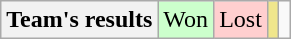<table style="margin-right:0; font-size:100%" class="wikitable">
<tr>
<th>Team's results</th>
<td style="background-color:#cfc;">Won</td>
<td style="background-color:#ffcfcf;">Lost</td>
<td style="background-color:#f0e68c;"></td>
<td></td>
</tr>
</table>
